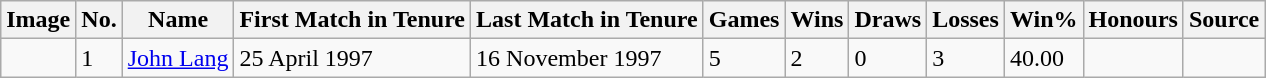<table class="wikitable sortable">
<tr>
<th>Image</th>
<th>No.</th>
<th>Name</th>
<th>First Match in Tenure</th>
<th>Last Match in Tenure</th>
<th>Games</th>
<th>Wins</th>
<th>Draws</th>
<th>Losses</th>
<th>Win%</th>
<th>Honours</th>
<th>Source</th>
</tr>
<tr>
<td></td>
<td>1</td>
<td><a href='#'>John Lang</a></td>
<td>25 April 1997</td>
<td>16 November 1997</td>
<td>5</td>
<td>2</td>
<td>0</td>
<td>3</td>
<td>40.00</td>
<td></td>
<td></td>
</tr>
</table>
